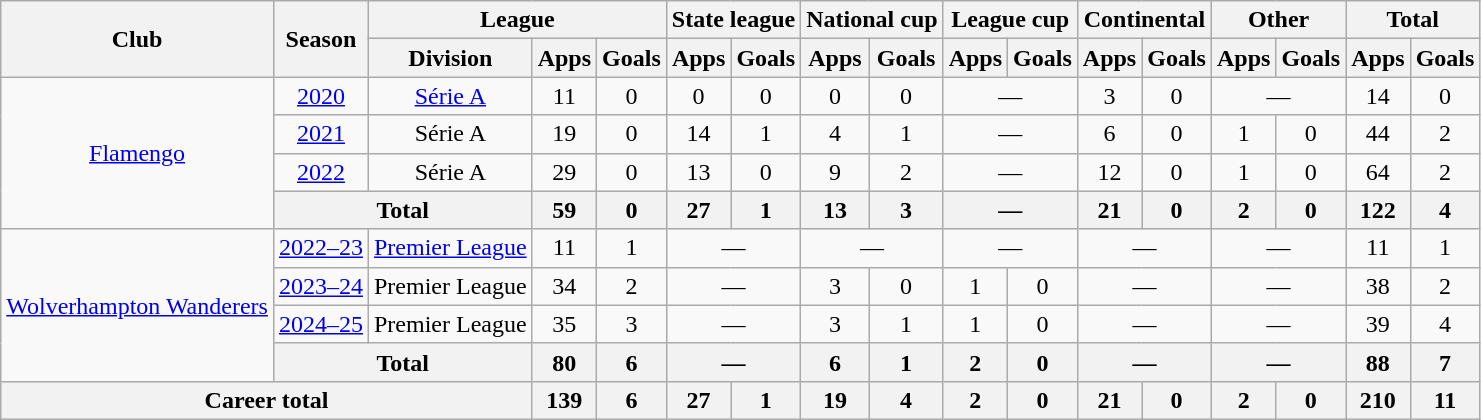<table class="wikitable" style="text-align: center">
<tr>
<th rowspan="2">Club</th>
<th rowspan="2">Season</th>
<th colspan="3">League</th>
<th colspan="2">State league</th>
<th colspan="2">National cup</th>
<th colspan="2">League cup</th>
<th colspan="2">Continental</th>
<th colspan="2">Other</th>
<th colspan="2">Total</th>
</tr>
<tr>
<th>Division</th>
<th>Apps</th>
<th>Goals</th>
<th>Apps</th>
<th>Goals</th>
<th>Apps</th>
<th>Goals</th>
<th>Apps</th>
<th>Goals</th>
<th>Apps</th>
<th>Goals</th>
<th>Apps</th>
<th>Goals</th>
<th>Apps</th>
<th>Goals</th>
</tr>
<tr>
<td rowspan="4"><a href='#'>Flamengo</a></td>
<td><a href='#'>2020</a></td>
<td><a href='#'>Série A</a></td>
<td>11</td>
<td>0</td>
<td>0</td>
<td>0</td>
<td>0</td>
<td>0</td>
<td colspan="2">—</td>
<td>3</td>
<td>0</td>
<td colspan="2">—</td>
<td>14</td>
<td>0</td>
</tr>
<tr>
<td><a href='#'>2021</a></td>
<td>Série A</td>
<td>19</td>
<td>0</td>
<td>14</td>
<td>1</td>
<td>4</td>
<td>1</td>
<td colspan="2">—</td>
<td>6</td>
<td>0</td>
<td>1</td>
<td>0</td>
<td>44</td>
<td>2</td>
</tr>
<tr>
<td><a href='#'>2022</a></td>
<td>Série A</td>
<td>29</td>
<td>0</td>
<td>13</td>
<td>0</td>
<td>9</td>
<td>2</td>
<td colspan="2">—</td>
<td>12</td>
<td>0</td>
<td>1</td>
<td>0</td>
<td>64</td>
<td>2</td>
</tr>
<tr>
<th colspan="2">Total</th>
<th>59</th>
<th>0</th>
<th>27</th>
<th>1</th>
<th>13</th>
<th>3</th>
<th colspan="2">—</th>
<th>21</th>
<th>0</th>
<th>2</th>
<th>0</th>
<th>122</th>
<th>4</th>
</tr>
<tr>
<td rowspan="4"><a href='#'>Wolverhampton Wanderers</a></td>
<td><a href='#'>2022–23</a></td>
<td><a href='#'>Premier League</a></td>
<td>11</td>
<td>1</td>
<td colspan="2">—</td>
<td colspan="2">—</td>
<td colspan="2">—</td>
<td colspan="2">—</td>
<td colspan="2">—</td>
<td>11</td>
<td>1</td>
</tr>
<tr>
<td><a href='#'>2023–24</a></td>
<td>Premier League</td>
<td>34</td>
<td>2</td>
<td colspan="2">—</td>
<td>3</td>
<td>0</td>
<td>1</td>
<td>0</td>
<td colspan="2">—</td>
<td colspan="2">—</td>
<td>38</td>
<td>2</td>
</tr>
<tr>
<td><a href='#'>2024–25</a></td>
<td>Premier League</td>
<td>35</td>
<td>3</td>
<td colspan="2">—</td>
<td>3</td>
<td>1</td>
<td>1</td>
<td>0</td>
<td colspan="2">—</td>
<td colspan="2">—</td>
<td>39</td>
<td>4</td>
</tr>
<tr>
<th colspan="2">Total</th>
<th>80</th>
<th>6</th>
<th colspan="2">—</th>
<th>6</th>
<th>1</th>
<th>2</th>
<th>0</th>
<th colspan="2">—</th>
<th colspan="2">—</th>
<th>88</th>
<th>7</th>
</tr>
<tr>
<th colspan="3">Career total</th>
<th>139</th>
<th>6</th>
<th>27</th>
<th>1</th>
<th>19</th>
<th>4</th>
<th>2</th>
<th>0</th>
<th>21</th>
<th>0</th>
<th>2</th>
<th>0</th>
<th>210</th>
<th>11</th>
</tr>
</table>
